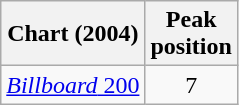<table class="wikitable">
<tr>
<th>Chart (2004)</th>
<th>Peak<br>position</th>
</tr>
<tr>
<td><a href='#'><em>Billboard</em> 200</a></td>
<td align="center">7</td>
</tr>
</table>
